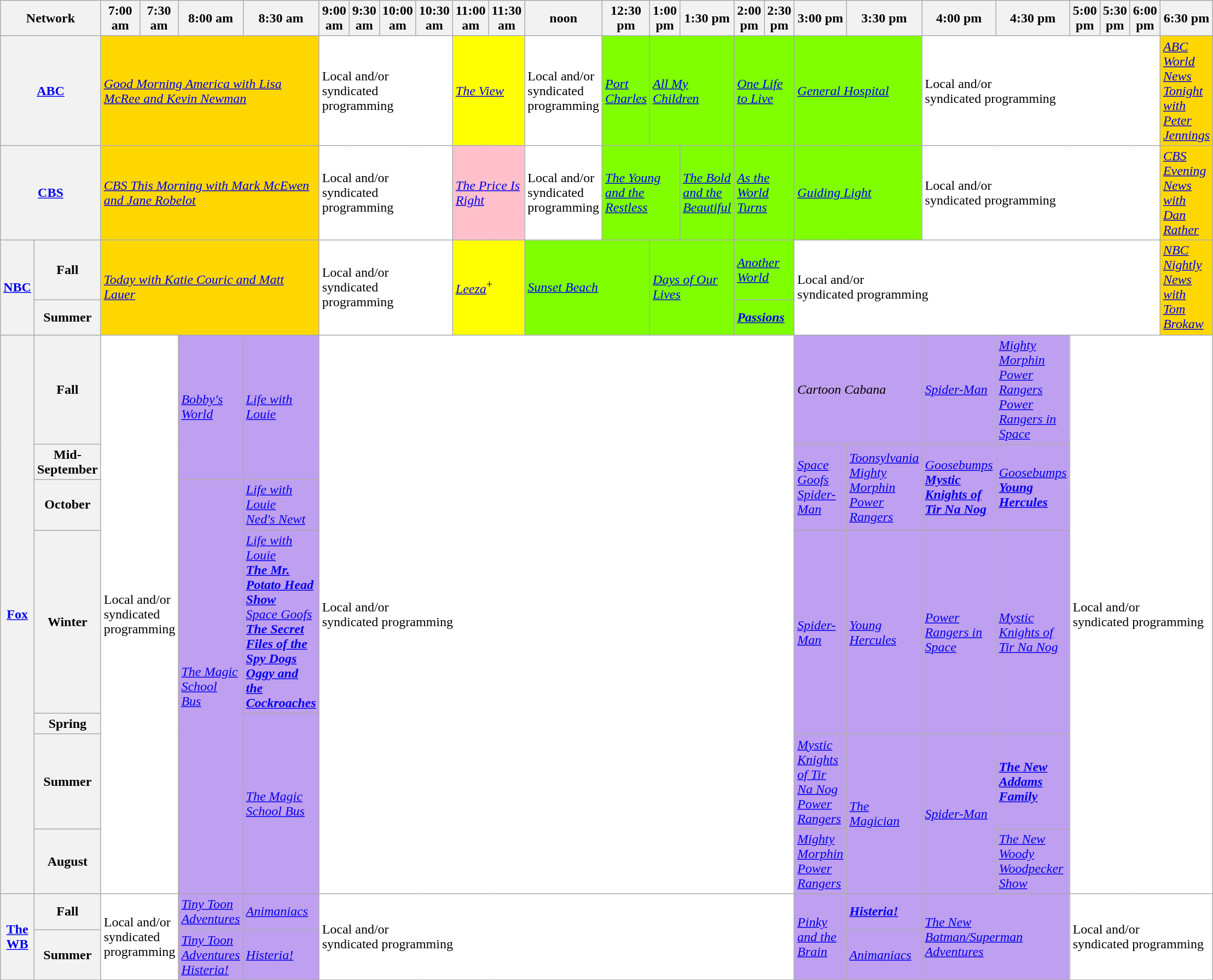<table class=wikitable>
<tr>
<th width="1.5%" bgcolor="#C0C0C0" colspan="2">Network</th>
<th width="4%" bgcolor="#C0C0C0">7:00 am</th>
<th width="4%" bgcolor="#C0C0C0">7:30 am</th>
<th width="4%" bgcolor="#C0C0C0">8:00 am</th>
<th width="4%" bgcolor="#C0C0C0">8:30 am</th>
<th width="4%" bgcolor="#C0C0C0">9:00 am</th>
<th width="4%" bgcolor="#C0C0C0">9:30 am</th>
<th width="4%" bgcolor="#C0C0C0">10:00 am</th>
<th width="4%" bgcolor="#C0C0C0">10:30 am</th>
<th width="4%" bgcolor="#C0C0C0">11:00 am</th>
<th width="4%" bgcolor="#C0C0C0">11:30 am</th>
<th width="4%" bgcolor="#C0C0C0">noon</th>
<th width="4%" bgcolor="#C0C0C0">12:30 pm</th>
<th width="4%" bgcolor="#C0C0C0">1:00 pm</th>
<th width="4%" bgcolor="#C0C0C0">1:30 pm</th>
<th width="4%" bgcolor="#C0C0C0">2:00 pm</th>
<th width="4%" bgcolor="#C0C0C0">2:30 pm</th>
<th width="4%" bgcolor="#C0C0C0">3:00 pm</th>
<th width="4%" bgcolor="#C0C0C0">3:30 pm</th>
<th width="4%" bgcolor="#C0C0C0">4:00 pm</th>
<th width="4%" bgcolor="#C0C0C0">4:30 pm</th>
<th width="4%" bgcolor="#C0C0C0">5:00 pm</th>
<th width="4%" bgcolor="#C0C0C0">5:30 pm</th>
<th width="4%" bgcolor="#C0C0C0">6:00 pm</th>
<th width="4%" bgcolor="#C0C0C0">6:30 pm</th>
</tr>
<tr>
<th bgcolor="#C0C0C0" colspan="2"><a href='#'>ABC</a></th>
<td bgcolor="gold" colspan="4"><em><a href='#'>Good Morning America with Lisa McRee and Kevin Newman</a></em></td>
<td bgcolor="white" colspan="4">Local and/or<br>syndicated programming</td>
<td bgcolor="yellow" colspan="2"><em><a href='#'>The View</a></em></td>
<td bgcolor="white">Local and/or<br>syndicated programming</td>
<td bgcolor="chartreuse"><em><a href='#'>Port Charles</a></em></td>
<td bgcolor="chartreuse" colspan="2"><em><a href='#'>All My Children</a></em></td>
<td bgcolor="chartreuse" colspan="2"><em><a href='#'>One Life to Live</a></em></td>
<td bgcolor="chartreuse" colspan="2"><em><a href='#'>General Hospital</a></em></td>
<td bgcolor="white" colspan="5">Local and/or<br>syndicated programming</td>
<td bgcolor="gold"><em><a href='#'>ABC World News Tonight with Peter Jennings</a></em></td>
</tr>
<tr>
<th bgcolor="#C0C0C0" colspan="2"><a href='#'>CBS</a></th>
<td bgcolor="gold" colspan="4"><em><a href='#'>CBS This Morning with Mark McEwen and Jane Robelot</a></em></td>
<td bgcolor="white" colspan="4">Local and/or<br>syndicated programming</td>
<td bgcolor="pink" colspan="2"><em><a href='#'>The Price Is Right</a></em></td>
<td bgcolor="white">Local and/or<br>syndicated programming</td>
<td bgcolor="chartreuse" colspan="2"><em><a href='#'>The Young and the Restless</a></em></td>
<td bgcolor="chartreuse"><em><a href='#'>The Bold and the Beautiful</a></em></td>
<td bgcolor="chartreuse" colspan="2"><em><a href='#'>As the World Turns</a></em></td>
<td bgcolor="chartreuse" colspan="2"><em><a href='#'>Guiding Light</a></em></td>
<td bgcolor="white" colspan="5">Local and/or<br>syndicated programming</td>
<td bgcolor="gold"><em><a href='#'>CBS Evening News with Dan Rather</a></em></td>
</tr>
<tr>
<th bgcolor="#C0C0C0" rowspan="2"><a href='#'>NBC</a></th>
<th>Fall</th>
<td bgcolor="gold" colspan="4" rowspan="2"><em><a href='#'>Today with Katie Couric and Matt Lauer</a></em></td>
<td bgcolor="white" colspan="4" rowspan="2">Local and/or<br>syndicated programming</td>
<td bgcolor="yellow" colspan="2" rowspan="2"><em><a href='#'>Leeza</a></em><sup>+</sup></td>
<td bgcolor="chartreuse" colspan="2" rowspan="2"><em><a href='#'>Sunset Beach</a></em></td>
<td bgcolor="chartreuse" colspan="2" rowspan="2"><em><a href='#'>Days of Our Lives</a></em></td>
<td bgcolor="chartreuse" colspan="2"><em><a href='#'>Another World</a></em></td>
<td bgcolor="white" colspan="7" rowspan="2">Local and/or<br>syndicated programming</td>
<td bgcolor="gold" rowspan="2"><em><a href='#'>NBC Nightly News with Tom Brokaw</a></em></td>
</tr>
<tr>
<th>Summer</th>
<td bgcolor="chartreuse" colspan="2"><strong><em><a href='#'>Passions</a></em></strong> </td>
</tr>
<tr>
<th rowspan="7" bgcolor="#C0C0C0"><a href='#'>Fox</a></th>
<th>Fall</th>
<td colspan="2" rowspan="7" bgcolor="white">Local and/or<br>syndicated programming</td>
<td bgcolor="bf9fef" rowspan="2"><em><a href='#'>Bobby's World</a></em> </td>
<td bgcolor="bf9fef"rowspan="2"><em><a href='#'>Life with Louie</a></em></td>
<td colspan="12" rowspan="7" bgcolor="white">Local and/or<br>syndicated programming</td>
<td bgcolor="bf9fef" colspan="2" rowspan="1"><em>Cartoon Cabana</em></td>
<td bgcolor="bf9fef" rowspan="1"><em><a href='#'>Spider-Man</a></em></td>
<td bgcolor="bf9fef" rowspan="1"><em><a href='#'>Mighty Morphin Power Rangers</a></em> <br><em><a href='#'>Power Rangers in Space</a></em> </td>
<td colspan="6" rowspan="7" bgcolor="white">Local and/or<br>syndicated programming</td>
</tr>
<tr>
<th>Mid-September</th>
<td rowspan="2" bgcolor="bf9fef"><em><a href='#'>Space Goofs</a></em> <br><em><a href='#'>Spider-Man</a></em> </td>
<td rowspan="2" bgcolor="bf9fef"><em><a href='#'>Toonsylvania</a></em> <br><em><a href='#'>Mighty Morphin Power Rangers</a></em> </td>
<td rowspan="2" bgcolor="bf9fef"><em><a href='#'>Goosebumps</a></em> <br><strong><em><a href='#'>Mystic Knights of Tir Na Nog</a></em></strong> </td>
<td rowspan="2" bgcolor="bf9fef"><em><a href='#'>Goosebumps</a></em> <br><strong><em><a href='#'>Young Hercules</a></em></strong> </td>
</tr>
<tr>
<th>October</th>
<td rowspan="5" bgcolor="bf9fef"><em><a href='#'>The Magic School Bus</a></em> </td>
<td bgcolor="bf9fef"><em><a href='#'>Life with Louie</a></em> <br><em><a href='#'>Ned's Newt</a></em> </td>
</tr>
<tr>
<th>Winter</th>
<td bgcolor="bf9fef"><em><a href='#'>Life with Louie</a></em> <br><strong><em><a href='#'>The Mr. Potato Head Show</a></em></strong> <br><em><a href='#'>Space Goofs</a></em> <br><strong><em><a href='#'>The Secret Files of the Spy Dogs</a></em></strong> <br><strong><em><a href='#'>Oggy and the Cockroaches</a></em></strong> </td>
<td bgcolor="bf9fef" rowspan="2"><em><a href='#'>Spider-Man</a></em></td>
<td bgcolor="bf9fef" rowspan="2"><em><a href='#'>Young Hercules</a></em></td>
<td bgcolor="bf9fef" rowspan="2"><em><a href='#'>Power Rangers in Space</a></em></td>
<td bgcolor="bf9fef" rowspan="2"><em><a href='#'>Mystic Knights of Tir Na Nog</a></em></td>
</tr>
<tr>
<th>Spring</th>
<td bgcolor="bf9fef" rowspan="3"><em><a href='#'>The Magic School Bus</a></em> </td>
</tr>
<tr>
<th>Summer</th>
<td bgcolor="bf9fef"><em><a href='#'>Mystic Knights of Tir Na Nog</a></em> <br><em><a href='#'>Power Rangers</a></em> </td>
<td bgcolor="bf9fef" rowspan=2><em><a href='#'>The Magician</a></em></td>
<td bgcolor="bf9fef" rowspan=2><em><a href='#'>Spider-Man</a></em></td>
<td bgcolor="bf9fef"><strong><em><a href='#'>The New Addams Family</a></em></strong></td>
</tr>
<tr>
<th>August</th>
<td bgcolor="bf9fef"><em><a href='#'>Mighty Morphin Power Rangers</a></em></td>
<td bgcolor="bf9fef"><em><a href='#'>The New Woody Woodpecker Show</a></em></td>
</tr>
<tr>
<th bgcolor="#C0C0C0" rowspan="2"><a href='#'>The WB</a></th>
<th>Fall</th>
<td bgcolor="white" colspan="2" rowspan="2">Local and/or<br>syndicated programming</td>
<td bgcolor="bf9fef"><em><a href='#'>Tiny Toon Adventures</a></em></td>
<td bgcolor="bf9fef"><em><a href='#'>Animaniacs</a></em></td>
<td bgcolor="white" colspan="12" rowspan="2">Local and/or<br>syndicated programming</td>
<td bgcolor="bf9fef" rowspan="2"><em><a href='#'>Pinky and the Brain</a></em></td>
<td bgcolor="bf9fef"><strong><em><a href='#'>Histeria!</a></em></strong></td>
<td bgcolor="bf9fef" colspan="2" rowspan="2"><em><a href='#'>The New Batman/Superman Adventures</a></em></td>
<td bgcolor="white" colspan="6" rowspan="2">Local and/or<br>syndicated programming</td>
</tr>
<tr>
<th>Summer</th>
<td bgcolor="bf9fef"><em><a href='#'>Tiny Toon Adventures</a></em> <br><em><a href='#'>Histeria!</a></em> </td>
<td bgcolor="bf9fef"><em><a href='#'>Histeria!</a></em></td>
<td bgcolor="bf9fef"><em><a href='#'>Animaniacs</a></em></td>
</tr>
</table>
